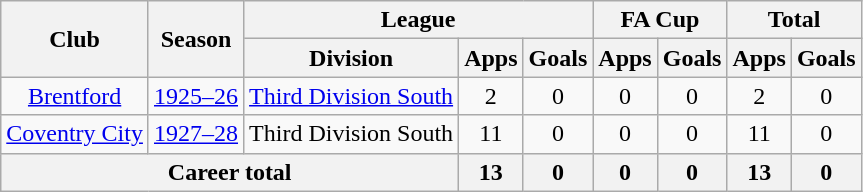<table class="wikitable" style="text-align: center;">
<tr>
<th rowspan="2">Club</th>
<th rowspan="2">Season</th>
<th colspan="3">League</th>
<th colspan="2">FA Cup</th>
<th colspan="2">Total</th>
</tr>
<tr>
<th>Division</th>
<th>Apps</th>
<th>Goals</th>
<th>Apps</th>
<th>Goals</th>
<th>Apps</th>
<th>Goals</th>
</tr>
<tr>
<td><a href='#'>Brentford</a></td>
<td><a href='#'>1925–26</a></td>
<td><a href='#'>Third Division South</a></td>
<td>2</td>
<td>0</td>
<td>0</td>
<td>0</td>
<td>2</td>
<td>0</td>
</tr>
<tr>
<td><a href='#'>Coventry City</a></td>
<td><a href='#'>1927–28</a></td>
<td>Third Division South</td>
<td>11</td>
<td>0</td>
<td>0</td>
<td>0</td>
<td>11</td>
<td>0</td>
</tr>
<tr>
<th colspan="3">Career total</th>
<th>13</th>
<th>0</th>
<th>0</th>
<th>0</th>
<th>13</th>
<th>0</th>
</tr>
</table>
